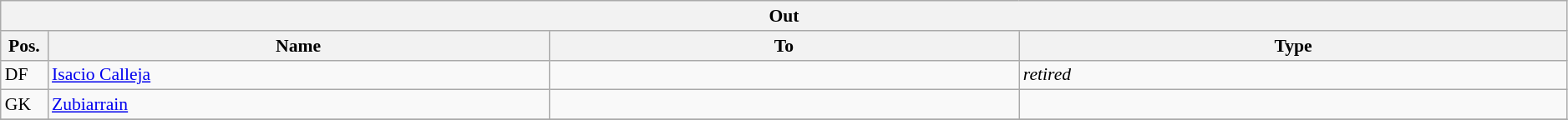<table class="wikitable" style="font-size:90%;width:99%;">
<tr>
<th colspan="4">Out</th>
</tr>
<tr>
<th width=3%>Pos.</th>
<th width=32%>Name</th>
<th width=30%>To</th>
<th width=35%>Type</th>
</tr>
<tr>
<td>DF</td>
<td><a href='#'>Isacio Calleja</a></td>
<td></td>
<td><em>retired</em></td>
</tr>
<tr>
<td>GK</td>
<td><a href='#'>Zubiarrain</a></td>
<td></td>
<td></td>
</tr>
<tr>
</tr>
</table>
